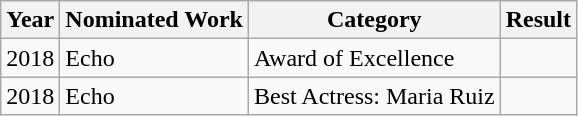<table class="wikitable">
<tr>
<th>Year</th>
<th>Nominated Work</th>
<th>Category</th>
<th>Result</th>
</tr>
<tr>
<td>2018</td>
<td>Echo</td>
<td>Award of Excellence</td>
<td></td>
</tr>
<tr>
<td>2018</td>
<td>Echo</td>
<td>Best Actress: Maria Ruiz</td>
<td></td>
</tr>
</table>
